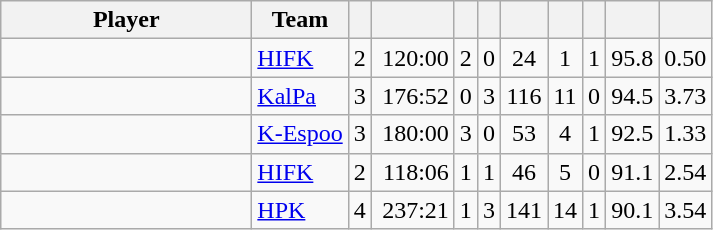<table class="wikitable sortable" style="text-align: center">
<tr>
<th style="width: 10em;">Player</th>
<th>Team</th>
<th></th>
<th style="width: 3em;"></th>
<th></th>
<th></th>
<th></th>
<th></th>
<th></th>
<th></th>
<th></th>
</tr>
<tr>
<td align=left></td>
<td align=left><a href='#'>HIFK</a></td>
<td>2</td>
<td align="right">120:00</td>
<td>2</td>
<td>0</td>
<td>24</td>
<td>1</td>
<td>1</td>
<td>95.8</td>
<td>0.50</td>
</tr>
<tr>
<td align=left></td>
<td align=left><a href='#'>KalPa</a></td>
<td>3</td>
<td align="right">176:52</td>
<td>0</td>
<td>3</td>
<td>116</td>
<td>11</td>
<td>0</td>
<td>94.5</td>
<td>3.73</td>
</tr>
<tr>
<td align="left"></td>
<td align="left"><a href='#'>K-Espoo</a></td>
<td>3</td>
<td align="right">180:00</td>
<td>3</td>
<td>0</td>
<td>53</td>
<td>4</td>
<td>1</td>
<td>92.5</td>
<td>1.33</td>
</tr>
<tr>
<td align="left"></td>
<td align="left"><a href='#'>HIFK</a></td>
<td>2</td>
<td align="right">118:06</td>
<td>1</td>
<td>1</td>
<td>46</td>
<td>5</td>
<td>0</td>
<td>91.1</td>
<td>2.54</td>
</tr>
<tr>
<td align=left></td>
<td align=left><a href='#'>HPK</a></td>
<td>4</td>
<td align="right">237:21</td>
<td>1</td>
<td>3</td>
<td>141</td>
<td>14</td>
<td>1</td>
<td>90.1</td>
<td>3.54</td>
</tr>
</table>
